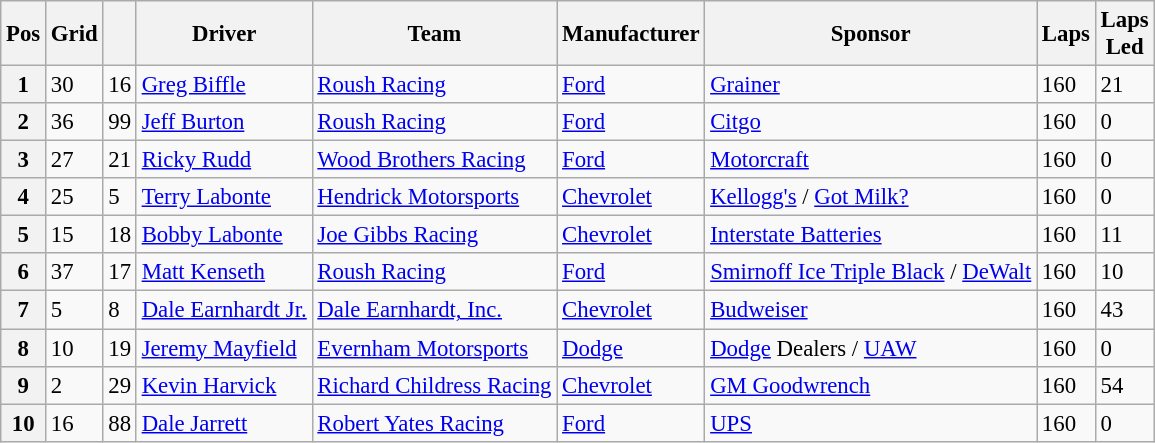<table class="wikitable" style="font-size:95%">
<tr>
<th>Pos</th>
<th>Grid</th>
<th></th>
<th>Driver</th>
<th>Team</th>
<th>Manufacturer</th>
<th>Sponsor</th>
<th>Laps</th>
<th>Laps<br>Led</th>
</tr>
<tr>
<th>1</th>
<td>30</td>
<td>16</td>
<td><a href='#'>Greg Biffle</a></td>
<td><a href='#'>Roush Racing</a></td>
<td><a href='#'>Ford</a></td>
<td><a href='#'>Grainer</a></td>
<td>160</td>
<td>21</td>
</tr>
<tr>
<th>2</th>
<td>36</td>
<td>99</td>
<td><a href='#'>Jeff Burton</a></td>
<td><a href='#'>Roush Racing</a></td>
<td><a href='#'>Ford</a></td>
<td><a href='#'>Citgo</a></td>
<td>160</td>
<td>0</td>
</tr>
<tr>
<th>3</th>
<td>27</td>
<td>21</td>
<td><a href='#'>Ricky Rudd</a></td>
<td><a href='#'>Wood Brothers Racing</a></td>
<td><a href='#'>Ford</a></td>
<td><a href='#'>Motorcraft</a></td>
<td>160</td>
<td>0</td>
</tr>
<tr>
<th>4</th>
<td>25</td>
<td>5</td>
<td><a href='#'>Terry Labonte</a></td>
<td><a href='#'>Hendrick Motorsports</a></td>
<td><a href='#'>Chevrolet</a></td>
<td><a href='#'>Kellogg's</a> / <a href='#'>Got Milk?</a></td>
<td>160</td>
<td>0</td>
</tr>
<tr>
<th>5</th>
<td>15</td>
<td>18</td>
<td><a href='#'>Bobby Labonte</a></td>
<td><a href='#'>Joe Gibbs Racing</a></td>
<td><a href='#'>Chevrolet</a></td>
<td><a href='#'>Interstate Batteries</a></td>
<td>160</td>
<td>11</td>
</tr>
<tr>
<th>6</th>
<td>37</td>
<td>17</td>
<td><a href='#'>Matt Kenseth</a></td>
<td><a href='#'>Roush Racing</a></td>
<td><a href='#'>Ford</a></td>
<td><a href='#'>Smirnoff Ice Triple Black</a> / <a href='#'>DeWalt</a></td>
<td>160</td>
<td>10</td>
</tr>
<tr>
<th>7</th>
<td>5</td>
<td>8</td>
<td><a href='#'>Dale Earnhardt Jr.</a></td>
<td><a href='#'>Dale Earnhardt, Inc.</a></td>
<td><a href='#'>Chevrolet</a></td>
<td><a href='#'>Budweiser</a></td>
<td>160</td>
<td>43</td>
</tr>
<tr>
<th>8</th>
<td>10</td>
<td>19</td>
<td><a href='#'>Jeremy Mayfield</a></td>
<td><a href='#'>Evernham Motorsports</a></td>
<td><a href='#'>Dodge</a></td>
<td><a href='#'>Dodge</a> Dealers / <a href='#'>UAW</a></td>
<td>160</td>
<td>0</td>
</tr>
<tr>
<th>9</th>
<td>2</td>
<td>29</td>
<td><a href='#'>Kevin Harvick</a></td>
<td><a href='#'>Richard Childress Racing</a></td>
<td><a href='#'>Chevrolet</a></td>
<td><a href='#'>GM Goodwrench</a></td>
<td>160</td>
<td>54</td>
</tr>
<tr>
<th>10</th>
<td>16</td>
<td>88</td>
<td><a href='#'>Dale Jarrett</a></td>
<td><a href='#'>Robert Yates Racing</a></td>
<td><a href='#'>Ford</a></td>
<td><a href='#'>UPS</a></td>
<td>160</td>
<td>0</td>
</tr>
</table>
